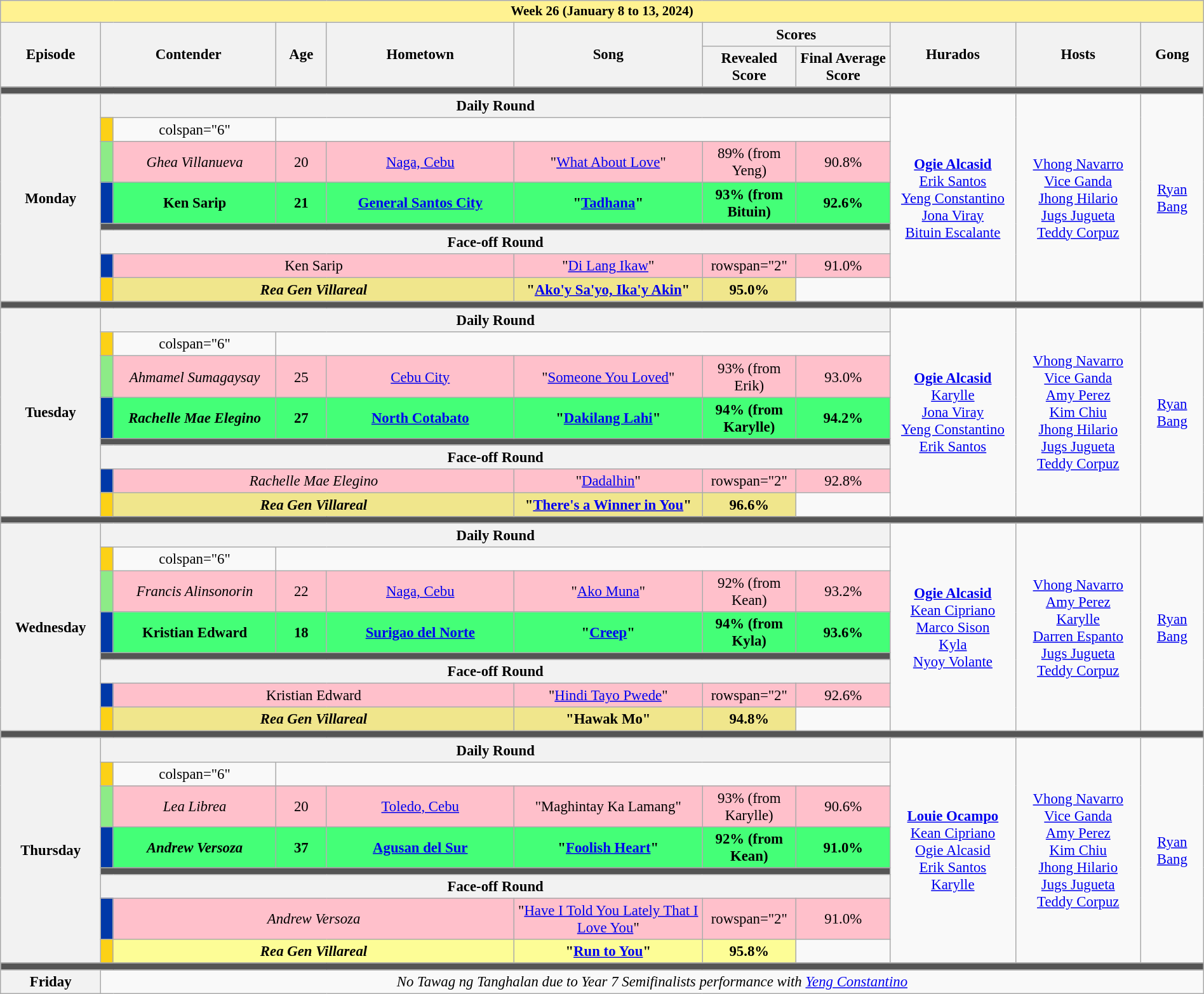<table class="wikitable mw-collapsible mw-collapsed" style="width:100%; text-align:center; font-size:95%;">
<tr>
<th colspan="11" style="background-color:#fff291;font-size:14px">Week 26 (January 8 to 13, 2024)</th>
</tr>
<tr>
<th rowspan="2" width="8%">Episode</th>
<th colspan="2" rowspan="2" width="14%">Contender</th>
<th rowspan="2" width="04%">Age</th>
<th rowspan="2" width="15%">Hometown</th>
<th rowspan="2" width="15%">Song</th>
<th colspan="2">Scores</th>
<th rowspan="2" width="10%">Hurados</th>
<th rowspan="2" width="10%">Hosts</th>
<th rowspan="2" width="05%">Gong</th>
</tr>
<tr>
<th width="7.5%">Revealed Score</th>
<th width="7.5%">Final Average Score</th>
</tr>
<tr>
<td colspan="11" style="background:#555;"></td>
</tr>
<tr>
<th rowspan="8">Monday<br></th>
<th colspan="7">Daily Round</th>
<td rowspan="8"><strong><a href='#'>Ogie Alcasid</a></strong><br><a href='#'>Erik Santos</a><br><a href='#'>Yeng Constantino</a><br><a href='#'>Jona Viray</a><br><a href='#'>Bituin Escalante</a></td>
<td rowspan="8"><a href='#'>Vhong Navarro</a><br><a href='#'>Vice Ganda</a><br><a href='#'>Jhong Hilario</a><br><a href='#'>Jugs Jugueta</a><br><a href='#'>Teddy Corpuz</a></td>
<td rowspan="8"><a href='#'>Ryan Bang</a></td>
</tr>
<tr>
<td style="background:#FCD116" width="01%"></td>
<td>colspan="6" </td>
</tr>
<tr style="background:pink" |>
<td style="background:#8deb87"></td>
<td><em>Ghea Villanueva</em></td>
<td>20</td>
<td><a href='#'>Naga, Cebu</a></td>
<td>"<a href='#'>What About Love</a>"</td>
<td>89% (from Yeng)</td>
<td>90.8%</td>
</tr>
<tr style="background:#44ff77" |>
<td style="background:#0038A8"></td>
<td><strong>Ken Sarip</strong></td>
<td><strong>21</strong></td>
<td><strong><a href='#'>General Santos City</a></strong></td>
<td><strong>"<a href='#'>Tadhana</a>"</strong></td>
<td><strong>93% (from Bituin)</strong></td>
<td><strong>92.6%</strong></td>
</tr>
<tr>
<td colspan="7" style="background:#555;"></td>
</tr>
<tr>
<th colspan="7">Face-off Round</th>
</tr>
<tr style="background:pink" |>
<td style="background:#0038A8"></td>
<td colspan="3">Ken Sarip</td>
<td>"<a href='#'>Di Lang Ikaw</a>"</td>
<td>rowspan="2" </td>
<td>91.0%</td>
</tr>
<tr style="background:Khaki" |>
<td style="background:#FCD116"></td>
<td colspan="3"><strong><em>Rea Gen Villareal</em></strong></td>
<td><strong>"<a href='#'>Ako'y Sa'yo, Ika'y Akin</a>"</strong></td>
<td><strong>95.0%</strong></td>
</tr>
<tr>
<td colspan="11" style="background:#555;"></td>
</tr>
<tr>
<th rowspan="8">Tuesday<br></th>
<th colspan="7">Daily Round</th>
<td rowspan="8"><strong><a href='#'>Ogie Alcasid</a></strong><br><a href='#'>Karylle</a><br><a href='#'>Jona Viray</a><br><a href='#'>Yeng Constantino</a><br><a href='#'>Erik Santos</a></td>
<td rowspan="8"><a href='#'>Vhong Navarro</a><br><a href='#'>Vice Ganda</a><br><a href='#'>Amy Perez</a><br><a href='#'>Kim Chiu</a><br><a href='#'>Jhong Hilario</a><br><a href='#'>Jugs Jugueta</a><br><a href='#'>Teddy Corpuz</a></td>
<td rowspan="8"><a href='#'>Ryan Bang</a></td>
</tr>
<tr>
<td style="background:#FCD116"></td>
<td>colspan="6" </td>
</tr>
<tr style="background:pink" |>
<td style="background:#8deb87"></td>
<td><em>Ahmamel Sumagaysay</em></td>
<td>25</td>
<td><a href='#'>Cebu City</a></td>
<td>"<a href='#'>Someone You Loved</a>"</td>
<td>93% (from Erik)</td>
<td>93.0%</td>
</tr>
<tr style="background:#44ff77" |>
<td style="background:#0038A8"></td>
<td><strong><em>Rachelle Mae Elegino</em></strong></td>
<td><strong>27</strong></td>
<td><strong><a href='#'>North Cotabato</a></strong></td>
<td><strong>"<a href='#'>Dakilang Lahi</a>"</strong></td>
<td><strong>94% (from Karylle)</strong></td>
<td><strong>94.2%</strong></td>
</tr>
<tr>
<td colspan="7" style="background:#555;"></td>
</tr>
<tr>
<th colspan="7">Face-off Round</th>
</tr>
<tr style="background:pink" |>
<td style="background:#0038A8"></td>
<td colspan="3"><em>Rachelle Mae Elegino</em></td>
<td>"<a href='#'>Dadalhin</a>"</td>
<td>rowspan="2" </td>
<td>92.8%</td>
</tr>
<tr style="background:Khaki" |>
<td style="background:#FCD116"></td>
<td colspan="3"><strong><em>Rea Gen Villareal</em></strong></td>
<td><strong>"<a href='#'>There's a Winner in You</a>"</strong></td>
<td><strong>96.6%</strong></td>
</tr>
<tr>
<td colspan="11" style="background:#555;"></td>
</tr>
<tr>
<th rowspan="8">Wednesday<br></th>
<th colspan="7">Daily Round</th>
<td rowspan="8"><strong><a href='#'>Ogie Alcasid</a></strong><br><a href='#'>Kean Cipriano</a><br><a href='#'>Marco Sison</a><br><a href='#'>Kyla</a><br><a href='#'>Nyoy Volante</a></td>
<td rowspan="8"><a href='#'>Vhong Navarro</a><br><a href='#'>Amy Perez</a><br><a href='#'>Karylle</a><br><a href='#'>Darren Espanto</a><br><a href='#'>Jugs Jugueta</a><br><a href='#'>Teddy Corpuz</a></td>
<td rowspan="8"><a href='#'>Ryan Bang</a></td>
</tr>
<tr>
<td style="background:#FCD116"></td>
<td>colspan="6" </td>
</tr>
<tr style="background:pink" |>
<td style="background:#8deb87"></td>
<td><em>Francis Alinsonorin</em></td>
<td>22</td>
<td><a href='#'>Naga, Cebu</a></td>
<td>"<a href='#'>Ako Muna</a>"</td>
<td>92% (from Kean)</td>
<td>93.2%</td>
</tr>
<tr style="background:#44ff77" |>
<td style="background:#0038A8"></td>
<td><strong>Kristian Edward</strong></td>
<td><strong>18</strong></td>
<td><strong><a href='#'>Surigao del Norte</a></strong></td>
<td><strong>"<a href='#'>Creep</a>"</strong></td>
<td><strong>94% (from Kyla)</strong></td>
<td><strong>93.6%</strong></td>
</tr>
<tr>
<td colspan="7" style="background:#555;"></td>
</tr>
<tr>
<th colspan="7">Face-off Round</th>
</tr>
<tr style="background:pink" |>
<td style="background:#0038A8"></td>
<td colspan="3">Kristian Edward</td>
<td>"<a href='#'>Hindi Tayo Pwede</a>"</td>
<td>rowspan="2" </td>
<td>92.6%</td>
</tr>
<tr style="background:Khaki" |>
<td style="background:#FCD116"></td>
<td colspan="3"><strong><em>Rea Gen Villareal</em></strong></td>
<td><strong>"Hawak Mo"</strong></td>
<td><strong>94.8%</strong></td>
</tr>
<tr>
<td colspan="11" style="background:#555;"></td>
</tr>
<tr>
<th rowspan="8">Thursday<br></th>
<th colspan="7">Daily Round</th>
<td rowspan="8"><strong><a href='#'>Louie Ocampo</a></strong><br><a href='#'>Kean Cipriano</a><br><a href='#'>Ogie Alcasid</a><br><a href='#'>Erik Santos</a><br><a href='#'>Karylle</a></td>
<td rowspan="8"><a href='#'>Vhong Navarro</a><br><a href='#'>Vice Ganda</a><br><a href='#'>Amy Perez</a><br><a href='#'>Kim Chiu</a><br><a href='#'>Jhong Hilario</a><br><a href='#'>Jugs Jugueta</a><br><a href='#'>Teddy Corpuz</a></td>
<td rowspan="8"><a href='#'>Ryan Bang</a></td>
</tr>
<tr>
<td style="background:#FCD116"></td>
<td>colspan="6" </td>
</tr>
<tr style="background:pink" |>
<td style="background:#8deb87"></td>
<td><em>Lea Librea</em></td>
<td>20</td>
<td><a href='#'>Toledo, Cebu</a></td>
<td>"Maghintay Ka Lamang"</td>
<td>93% (from Karylle)</td>
<td>90.6%</td>
</tr>
<tr style="background:#44ff77" |>
<td style="background:#0038A8"></td>
<td><strong><em>Andrew Versoza</em></strong></td>
<td><strong>37</strong></td>
<td><strong><a href='#'>Agusan del Sur</a></strong></td>
<td><strong>"<a href='#'>Foolish Heart</a>"</strong></td>
<td><strong>92% (from Kean)</strong></td>
<td><strong>91.0%</strong></td>
</tr>
<tr>
<td colspan="7" style="background:#555;"></td>
</tr>
<tr>
<th colspan="7">Face-off Round</th>
</tr>
<tr style="background:pink" |>
<td style="background:#0038A8"></td>
<td colspan="3"><em>Andrew Versoza</em></td>
<td>"<a href='#'>Have I Told You Lately That I Love You</a>"</td>
<td>rowspan="2" </td>
<td>91.0%</td>
</tr>
<tr style="background:#FDFD96" |>
<td style="background:#FCD116"></td>
<td colspan="3"><strong><em>Rea Gen Villareal</em></strong></td>
<td><strong>"<a href='#'>Run to You</a>"</strong></td>
<td><strong>95.8%</strong></td>
</tr>
<tr>
<td colspan="11" style="background:#555;"></td>
</tr>
<tr>
<th>Friday<br></th>
<td colspan="10"><em>No Tawag ng Tanghalan due to Year 7 Semifinalists performance with <a href='#'>Yeng Constantino</a></em></td>
</tr>
</table>
